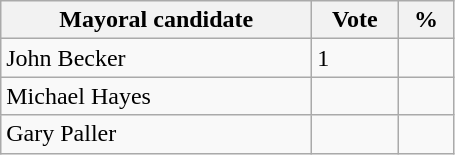<table class="wikitable">
<tr>
<th bgcolor="#DDDDFF" width="200px">Mayoral candidate</th>
<th bgcolor="#DDDDFF" width="50px">Vote</th>
<th bgcolor="#DDDDFF" width="30px">%</th>
</tr>
<tr>
<td>John Becker</td>
<td>1</td>
<td></td>
</tr>
<tr>
<td>Michael Hayes</td>
<td></td>
<td></td>
</tr>
<tr>
<td>Gary Paller</td>
<td></td>
<td></td>
</tr>
</table>
